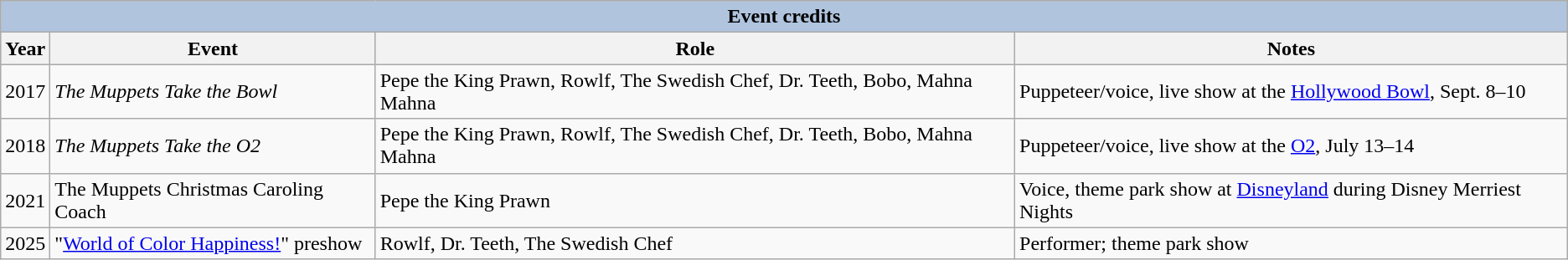<table class="wikitable">
<tr style="background:#ccc; text-align:center;">
<th colspan="4" style="background: LightSteelBlue;">Event credits</th>
</tr>
<tr style="background:#ccc; text-align:center;">
<th>Year</th>
<th>Event</th>
<th>Role</th>
<th>Notes</th>
</tr>
<tr>
<td>2017</td>
<td><em>The Muppets Take the Bowl</em></td>
<td>Pepe the King Prawn, Rowlf, The Swedish Chef, Dr. Teeth, Bobo, Mahna Mahna</td>
<td>Puppeteer/voice, live show at the <a href='#'>Hollywood Bowl</a>, Sept. 8–10</td>
</tr>
<tr>
<td>2018</td>
<td><em>The Muppets Take the O2</em></td>
<td>Pepe the King Prawn, Rowlf, The Swedish Chef, Dr. Teeth, Bobo, Mahna Mahna</td>
<td>Puppeteer/voice, live show at the <a href='#'>O2</a>, July 13–14</td>
</tr>
<tr>
<td>2021</td>
<td>The Muppets Christmas Caroling Coach</td>
<td>Pepe the King Prawn</td>
<td>Voice, theme park show at <a href='#'>Disneyland</a> during Disney Merriest Nights</td>
</tr>
<tr>
<td>2025</td>
<td>"<a href='#'>World of Color Happiness!</a>" preshow</td>
<td>Rowlf, Dr. Teeth, The Swedish Chef</td>
<td>Performer; theme park show</td>
</tr>
</table>
